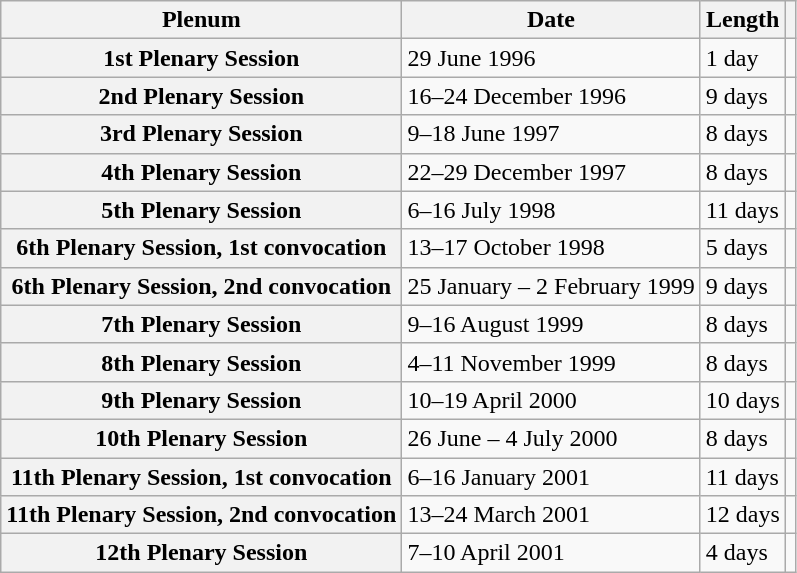<table class="wikitable sortable plainrowheaders">
<tr>
<th scope="col">Plenum</th>
<th scope="col">Date</th>
<th scope="col">Length</th>
<th scope="col" class="unsortable"></th>
</tr>
<tr>
<th scope="row">1st Plenary Session</th>
<td data-sort-value="1">29 June 1996</td>
<td>1 day</td>
<td align="center"></td>
</tr>
<tr>
<th scope="row">2nd Plenary Session</th>
<td data-sort-value="2">16–24 December 1996</td>
<td>9 days</td>
<td align="center"></td>
</tr>
<tr>
<th scope="row">3rd Plenary Session</th>
<td data-sort-value="3">9–18 June 1997</td>
<td>8 days</td>
<td align="center"></td>
</tr>
<tr>
<th scope="row">4th Plenary Session</th>
<td data-sort-value="4">22–29 December 1997</td>
<td>8 days</td>
<td align="center"></td>
</tr>
<tr>
<th scope="row">5th Plenary Session</th>
<td data-sort-value="5">6–16 July 1998</td>
<td>11 days</td>
<td align="center"></td>
</tr>
<tr>
<th scope="row">6th Plenary Session, 1st convocation</th>
<td data-sort-value="6">13–17 October 1998</td>
<td>5 days</td>
<td align="center"></td>
</tr>
<tr>
<th scope="row">6th Plenary Session, 2nd convocation</th>
<td data-sort-value="6.5">25 January – 2 February 1999</td>
<td>9 days</td>
<td align="center"></td>
</tr>
<tr>
<th scope="row">7th Plenary Session</th>
<td data-sort-value="7">9–16 August 1999</td>
<td>8 days</td>
<td align="center"></td>
</tr>
<tr>
<th scope="row">8th Plenary Session</th>
<td data-sort-value="8">4–11 November 1999</td>
<td>8 days</td>
<td align="center"></td>
</tr>
<tr>
<th scope="row">9th Plenary Session</th>
<td data-sort-value="9">10–19 April 2000</td>
<td>10 days</td>
<td align="center"></td>
</tr>
<tr>
<th scope="row">10th Plenary Session</th>
<td data-sort-value="10">26 June – 4 July 2000</td>
<td>8 days</td>
<td align="center"></td>
</tr>
<tr>
<th scope="row">11th Plenary Session, 1st convocation</th>
<td data-sort-value="11">6–16 January 2001</td>
<td>11 days</td>
<td align="center"></td>
</tr>
<tr>
<th scope="row">11th Plenary Session, 2nd convocation</th>
<td data-sort-value="11.5">13–24 March 2001</td>
<td>12 days</td>
<td align="center"></td>
</tr>
<tr>
<th scope="row">12th Plenary Session</th>
<td data-sort-value="15">7–10 April 2001</td>
<td>4 days</td>
<td align="center"></td>
</tr>
</table>
